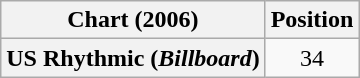<table class="wikitable plainrowheaders" style="text-align:center;">
<tr>
<th scope="col">Chart (2006)</th>
<th scope="col">Position</th>
</tr>
<tr>
<th scope="row">US Rhythmic (<em>Billboard</em>)</th>
<td>34</td>
</tr>
</table>
